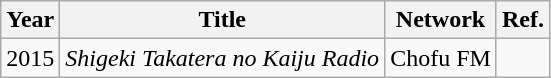<table class="wikitable">
<tr>
<th>Year</th>
<th>Title</th>
<th>Network</th>
<th>Ref.</th>
</tr>
<tr>
<td>2015</td>
<td><em>Shigeki Takatera no Kaiju Radio</em></td>
<td>Chofu FM</td>
<td></td>
</tr>
</table>
